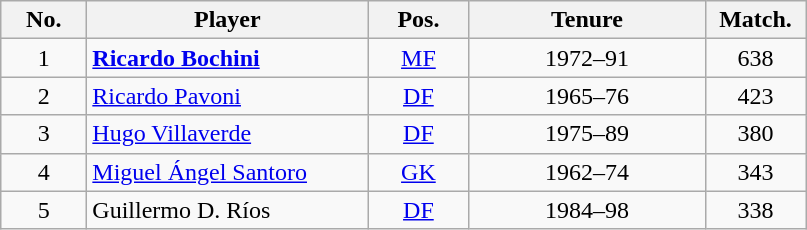<table class="wikitable sortable" style="text-align:center">
<tr>
<th width=50px>No.</th>
<th width=180px>Player</th>
<th width=60px>Pos.</th>
<th width=150px>Tenure</th>
<th width=60px>Match.</th>
</tr>
<tr>
<td>1</td>
<td align=left> <strong><a href='#'>Ricardo Bochini</a></strong></td>
<td><a href='#'>MF</a></td>
<td>1972–91</td>
<td>638</td>
</tr>
<tr>
<td>2</td>
<td align=left> <a href='#'>Ricardo Pavoni</a></td>
<td><a href='#'>DF</a></td>
<td>1965–76</td>
<td>423</td>
</tr>
<tr>
<td>3</td>
<td align=left> <a href='#'>Hugo Villaverde</a></td>
<td><a href='#'>DF</a></td>
<td>1975–89</td>
<td>380</td>
</tr>
<tr>
<td>4</td>
<td align=left> <a href='#'>Miguel Ángel Santoro</a></td>
<td><a href='#'>GK</a></td>
<td>1962–74</td>
<td>343</td>
</tr>
<tr>
<td>5</td>
<td align=left> Guillermo D. Ríos</td>
<td><a href='#'>DF</a></td>
<td>1984–98</td>
<td>338</td>
</tr>
</table>
